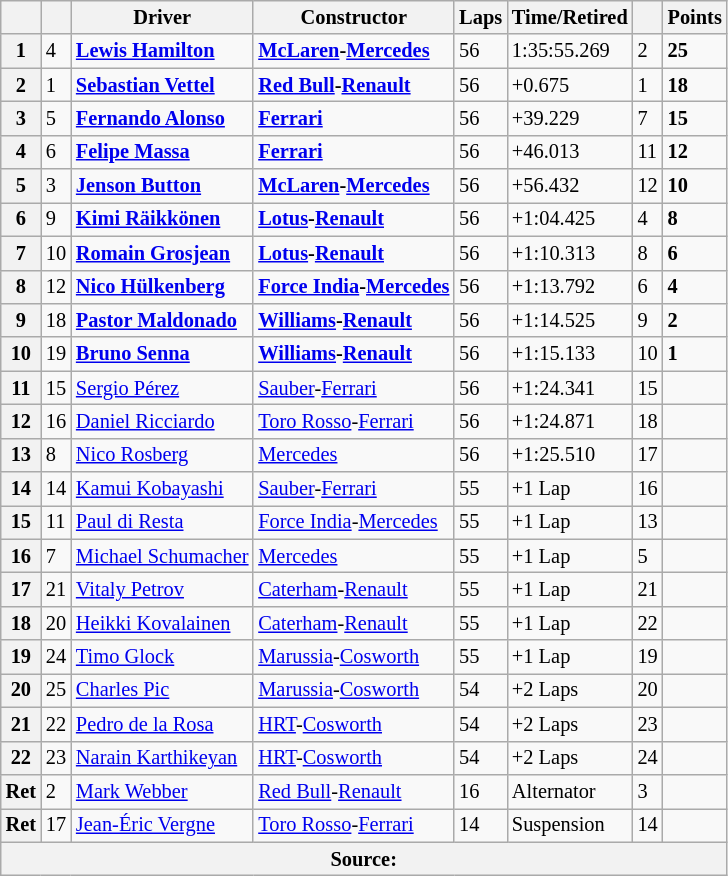<table class="wikitable" style="font-size: 85%">
<tr>
<th></th>
<th></th>
<th>Driver</th>
<th>Constructor</th>
<th>Laps</th>
<th>Time/Retired</th>
<th></th>
<th>Points</th>
</tr>
<tr>
<th>1</th>
<td>4</td>
<td> <strong><a href='#'>Lewis Hamilton</a></strong></td>
<td><strong><a href='#'>McLaren</a>-<a href='#'>Mercedes</a></strong></td>
<td>56</td>
<td>1:35:55.269</td>
<td>2</td>
<td><strong>25</strong></td>
</tr>
<tr>
<th>2</th>
<td>1</td>
<td> <strong><a href='#'>Sebastian Vettel</a></strong></td>
<td><strong><a href='#'>Red Bull</a>-<a href='#'>Renault</a></strong></td>
<td>56</td>
<td>+0.675</td>
<td>1</td>
<td><strong>18</strong></td>
</tr>
<tr>
<th>3</th>
<td>5</td>
<td> <strong><a href='#'>Fernando Alonso</a></strong></td>
<td><strong><a href='#'>Ferrari</a></strong></td>
<td>56</td>
<td>+39.229</td>
<td>7</td>
<td><strong>15</strong></td>
</tr>
<tr>
<th>4</th>
<td>6</td>
<td> <strong><a href='#'>Felipe Massa</a></strong></td>
<td><strong><a href='#'>Ferrari</a></strong></td>
<td>56</td>
<td>+46.013</td>
<td>11</td>
<td><strong>12</strong></td>
</tr>
<tr>
<th>5</th>
<td>3</td>
<td> <strong><a href='#'>Jenson Button</a></strong></td>
<td><strong><a href='#'>McLaren</a>-<a href='#'>Mercedes</a></strong></td>
<td>56</td>
<td>+56.432</td>
<td>12</td>
<td><strong>10</strong></td>
</tr>
<tr>
<th>6</th>
<td>9</td>
<td> <strong><a href='#'>Kimi Räikkönen</a></strong></td>
<td><strong><a href='#'>Lotus</a>-<a href='#'>Renault</a></strong></td>
<td>56</td>
<td>+1:04.425</td>
<td>4</td>
<td><strong>8</strong></td>
</tr>
<tr>
<th>7</th>
<td>10</td>
<td> <strong><a href='#'>Romain Grosjean</a></strong></td>
<td><strong><a href='#'>Lotus</a>-<a href='#'>Renault</a></strong></td>
<td>56</td>
<td>+1:10.313</td>
<td>8</td>
<td><strong>6</strong></td>
</tr>
<tr>
<th>8</th>
<td>12</td>
<td> <strong><a href='#'>Nico Hülkenberg</a></strong></td>
<td><strong><a href='#'>Force India</a>-<a href='#'>Mercedes</a></strong></td>
<td>56</td>
<td>+1:13.792</td>
<td>6</td>
<td><strong>4</strong></td>
</tr>
<tr>
<th>9</th>
<td>18</td>
<td> <strong><a href='#'>Pastor Maldonado</a></strong></td>
<td><strong><a href='#'>Williams</a>-<a href='#'>Renault</a></strong></td>
<td>56</td>
<td>+1:14.525</td>
<td>9</td>
<td><strong>2</strong></td>
</tr>
<tr>
<th>10</th>
<td>19</td>
<td> <strong><a href='#'>Bruno Senna</a></strong></td>
<td><strong><a href='#'>Williams</a>-<a href='#'>Renault</a></strong></td>
<td>56</td>
<td>+1:15.133</td>
<td>10</td>
<td><strong>1</strong></td>
</tr>
<tr>
<th>11</th>
<td>15</td>
<td> <a href='#'>Sergio Pérez</a></td>
<td><a href='#'>Sauber</a>-<a href='#'>Ferrari</a></td>
<td>56</td>
<td>+1:24.341</td>
<td>15</td>
<td></td>
</tr>
<tr>
<th>12</th>
<td>16</td>
<td> <a href='#'>Daniel Ricciardo</a></td>
<td><a href='#'>Toro Rosso</a>-<a href='#'>Ferrari</a></td>
<td>56</td>
<td>+1:24.871</td>
<td>18</td>
<td></td>
</tr>
<tr>
<th>13</th>
<td>8</td>
<td> <a href='#'>Nico Rosberg</a></td>
<td><a href='#'>Mercedes</a></td>
<td>56</td>
<td>+1:25.510</td>
<td>17</td>
<td></td>
</tr>
<tr>
<th>14</th>
<td>14</td>
<td> <a href='#'>Kamui Kobayashi</a></td>
<td><a href='#'>Sauber</a>-<a href='#'>Ferrari</a></td>
<td>55</td>
<td>+1 Lap</td>
<td>16</td>
<td></td>
</tr>
<tr>
<th>15</th>
<td>11</td>
<td> <a href='#'>Paul di Resta</a></td>
<td><a href='#'>Force India</a>-<a href='#'>Mercedes</a></td>
<td>55</td>
<td>+1 Lap</td>
<td>13</td>
<td></td>
</tr>
<tr>
<th>16</th>
<td>7</td>
<td> <a href='#'>Michael Schumacher</a></td>
<td><a href='#'>Mercedes</a></td>
<td>55</td>
<td>+1 Lap</td>
<td>5</td>
<td></td>
</tr>
<tr>
<th>17</th>
<td>21</td>
<td> <a href='#'>Vitaly Petrov</a></td>
<td><a href='#'>Caterham</a>-<a href='#'>Renault</a></td>
<td>55</td>
<td>+1 Lap</td>
<td>21</td>
<td></td>
</tr>
<tr>
<th>18</th>
<td>20</td>
<td> <a href='#'>Heikki Kovalainen</a></td>
<td><a href='#'>Caterham</a>-<a href='#'>Renault</a></td>
<td>55</td>
<td>+1 Lap</td>
<td>22</td>
<td></td>
</tr>
<tr>
<th>19</th>
<td>24</td>
<td> <a href='#'>Timo Glock</a></td>
<td><a href='#'>Marussia</a>-<a href='#'>Cosworth</a></td>
<td>55</td>
<td>+1 Lap</td>
<td>19</td>
<td></td>
</tr>
<tr>
<th>20</th>
<td>25</td>
<td> <a href='#'>Charles Pic</a></td>
<td><a href='#'>Marussia</a>-<a href='#'>Cosworth</a></td>
<td>54</td>
<td>+2 Laps</td>
<td>20</td>
<td></td>
</tr>
<tr>
<th>21</th>
<td>22</td>
<td> <a href='#'>Pedro de la Rosa</a></td>
<td><a href='#'>HRT</a>-<a href='#'>Cosworth</a></td>
<td>54</td>
<td>+2 Laps</td>
<td>23</td>
<td></td>
</tr>
<tr>
<th>22</th>
<td>23</td>
<td> <a href='#'>Narain Karthikeyan</a></td>
<td><a href='#'>HRT</a>-<a href='#'>Cosworth</a></td>
<td>54</td>
<td>+2 Laps</td>
<td>24</td>
<td></td>
</tr>
<tr>
<th>Ret</th>
<td>2</td>
<td> <a href='#'>Mark Webber</a></td>
<td><a href='#'>Red Bull</a>-<a href='#'>Renault</a></td>
<td>16</td>
<td>Alternator</td>
<td>3</td>
<td></td>
</tr>
<tr>
<th>Ret</th>
<td>17</td>
<td> <a href='#'>Jean-Éric Vergne</a></td>
<td><a href='#'>Toro Rosso</a>-<a href='#'>Ferrari</a></td>
<td>14</td>
<td>Suspension</td>
<td>14</td>
<td></td>
</tr>
<tr>
<th colspan=8>Source:</th>
</tr>
</table>
